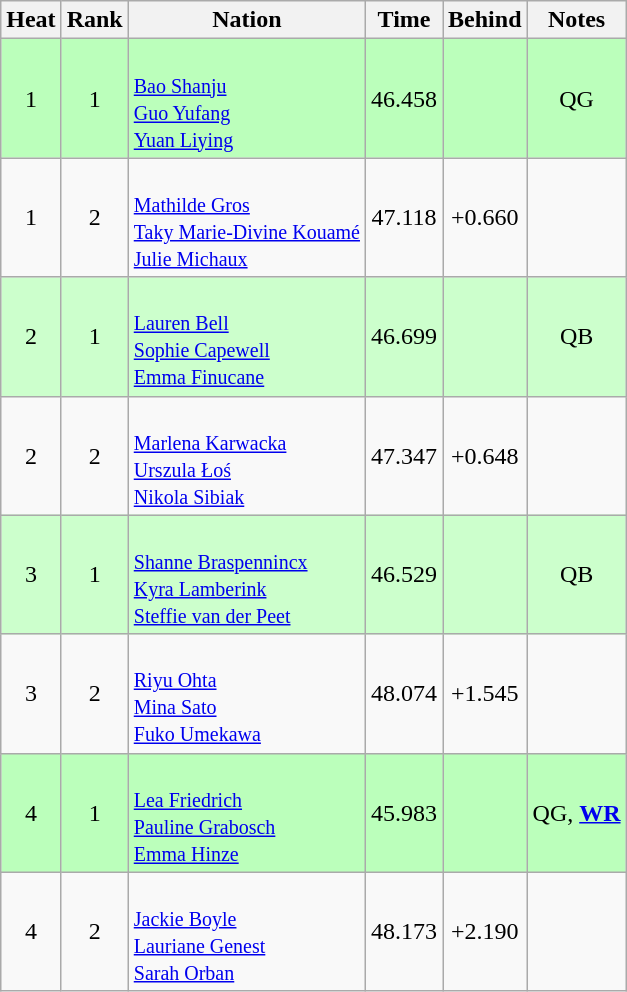<table class="wikitable sortable" style="text-align:center">
<tr>
<th>Heat</th>
<th>Rank</th>
<th>Nation</th>
<th>Time</th>
<th>Behind</th>
<th>Notes</th>
</tr>
<tr bgcolor=bbffbb>
<td>1</td>
<td>1</td>
<td align=left><br><small><a href='#'>Bao Shanju</a><br><a href='#'>Guo Yufang</a><br><a href='#'>Yuan Liying</a></small></td>
<td>46.458</td>
<td></td>
<td>QG</td>
</tr>
<tr>
<td>1</td>
<td>2</td>
<td align=left><br><small><a href='#'>Mathilde Gros</a><br><a href='#'>Taky Marie-Divine Kouamé</a><br><a href='#'>Julie Michaux</a></small></td>
<td>47.118</td>
<td>+0.660</td>
<td></td>
</tr>
<tr bgcolor=ccffcc>
<td>2</td>
<td>1</td>
<td align=left><br><small><a href='#'>Lauren Bell</a><br><a href='#'>Sophie Capewell</a><br><a href='#'>Emma Finucane</a></small></td>
<td>46.699</td>
<td></td>
<td>QB</td>
</tr>
<tr>
<td>2</td>
<td>2</td>
<td align=left><br><small><a href='#'>Marlena Karwacka</a><br><a href='#'>Urszula Łoś</a><br><a href='#'>Nikola Sibiak</a></small></td>
<td>47.347</td>
<td>+0.648</td>
<td></td>
</tr>
<tr bgcolor=ccffcc>
<td>3</td>
<td>1</td>
<td align=left><br><small><a href='#'>Shanne Braspennincx</a><br><a href='#'>Kyra Lamberink</a><br><a href='#'>Steffie van der Peet</a></small></td>
<td>46.529</td>
<td></td>
<td>QB</td>
</tr>
<tr>
<td>3</td>
<td>2</td>
<td align=left><br><small><a href='#'>Riyu Ohta</a><br><a href='#'>Mina Sato</a><br><a href='#'>Fuko Umekawa</a></small></td>
<td>48.074</td>
<td>+1.545</td>
<td></td>
</tr>
<tr bgcolor=bbffbb>
<td>4</td>
<td>1</td>
<td align=left><br><small><a href='#'>Lea Friedrich</a><br><a href='#'>Pauline Grabosch</a><br><a href='#'>Emma Hinze</a></small></td>
<td>45.983</td>
<td></td>
<td>QG, <strong><a href='#'>WR</a></strong></td>
</tr>
<tr>
<td>4</td>
<td>2</td>
<td align=left><br><small><a href='#'>Jackie Boyle</a><br><a href='#'>Lauriane Genest</a><br><a href='#'>Sarah Orban</a></small></td>
<td>48.173</td>
<td>+2.190</td>
<td></td>
</tr>
</table>
